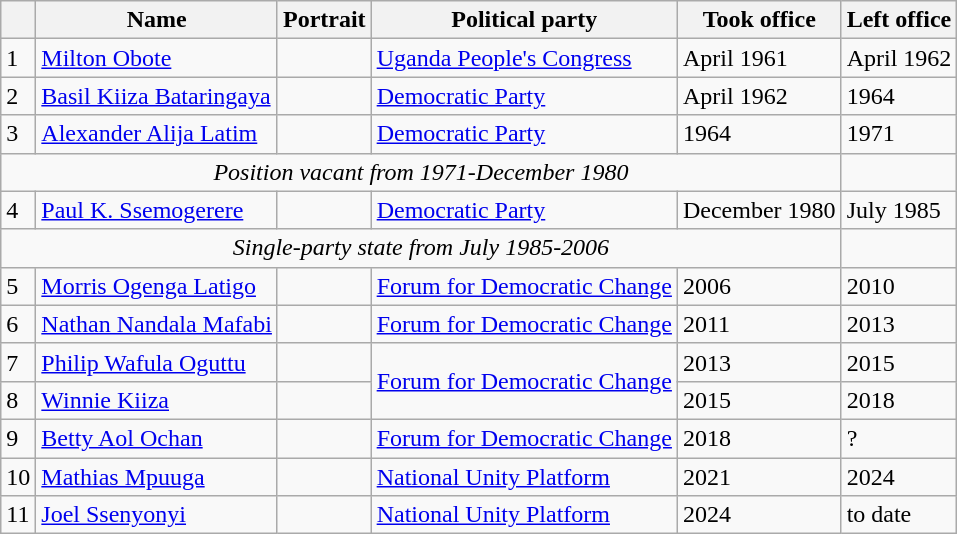<table class="wikitable sortable">
<tr>
<th></th>
<th>Name</th>
<th>Portrait</th>
<th>Political party</th>
<th>Took office</th>
<th>Left office</th>
</tr>
<tr>
<td>1</td>
<td><a href='#'>Milton Obote</a></td>
<td></td>
<td><a href='#'>Uganda People's Congress</a></td>
<td>April 1961</td>
<td>April 1962</td>
</tr>
<tr>
<td>2</td>
<td><a href='#'>Basil Kiiza Bataringaya</a></td>
<td></td>
<td><a href='#'>Democratic Party</a></td>
<td>April 1962</td>
<td>1964</td>
</tr>
<tr>
<td>3</td>
<td><a href='#'>Alexander Alija Latim</a></td>
<td></td>
<td><a href='#'>Democratic Party</a></td>
<td>1964</td>
<td>1971</td>
</tr>
<tr>
<td colspan="5" style="text-align:center"><em>Position vacant from 1971-December 1980</em></td>
</tr>
<tr>
<td>4</td>
<td><a href='#'>Paul K. Ssemogerere</a></td>
<td></td>
<td><a href='#'>Democratic Party</a></td>
<td>December 1980</td>
<td>July 1985</td>
</tr>
<tr>
<td colspan="5" style="text-align:center"><em>Single-party state from July 1985-2006</em></td>
</tr>
<tr>
<td>5</td>
<td><a href='#'>Morris Ogenga Latigo</a></td>
<td></td>
<td><a href='#'>Forum for Democratic Change</a></td>
<td>2006</td>
<td>2010</td>
</tr>
<tr>
<td>6</td>
<td><a href='#'>Nathan Nandala Mafabi</a></td>
<td></td>
<td><a href='#'>Forum for Democratic Change</a></td>
<td>2011</td>
<td>2013</td>
</tr>
<tr>
<td>7</td>
<td><a href='#'>Philip Wafula Oguttu</a></td>
<td></td>
<td rowspan="2"><a href='#'>Forum for Democratic Change</a></td>
<td>2013</td>
<td>2015</td>
</tr>
<tr>
<td>8</td>
<td><a href='#'>Winnie Kiiza</a></td>
<td></td>
<td>2015</td>
<td>2018</td>
</tr>
<tr>
<td>9</td>
<td><a href='#'>Betty Aol Ochan</a></td>
<td></td>
<td><a href='#'>Forum for Democratic Change</a></td>
<td>2018</td>
<td>?</td>
</tr>
<tr>
<td>10</td>
<td><a href='#'>Mathias Mpuuga</a></td>
<td></td>
<td><a href='#'>National Unity Platform</a></td>
<td>2021</td>
<td>2024</td>
</tr>
<tr>
<td>11</td>
<td><a href='#'>Joel Ssenyonyi</a></td>
<td></td>
<td><a href='#'>National Unity Platform</a></td>
<td>2024</td>
<td>to date</td>
</tr>
</table>
